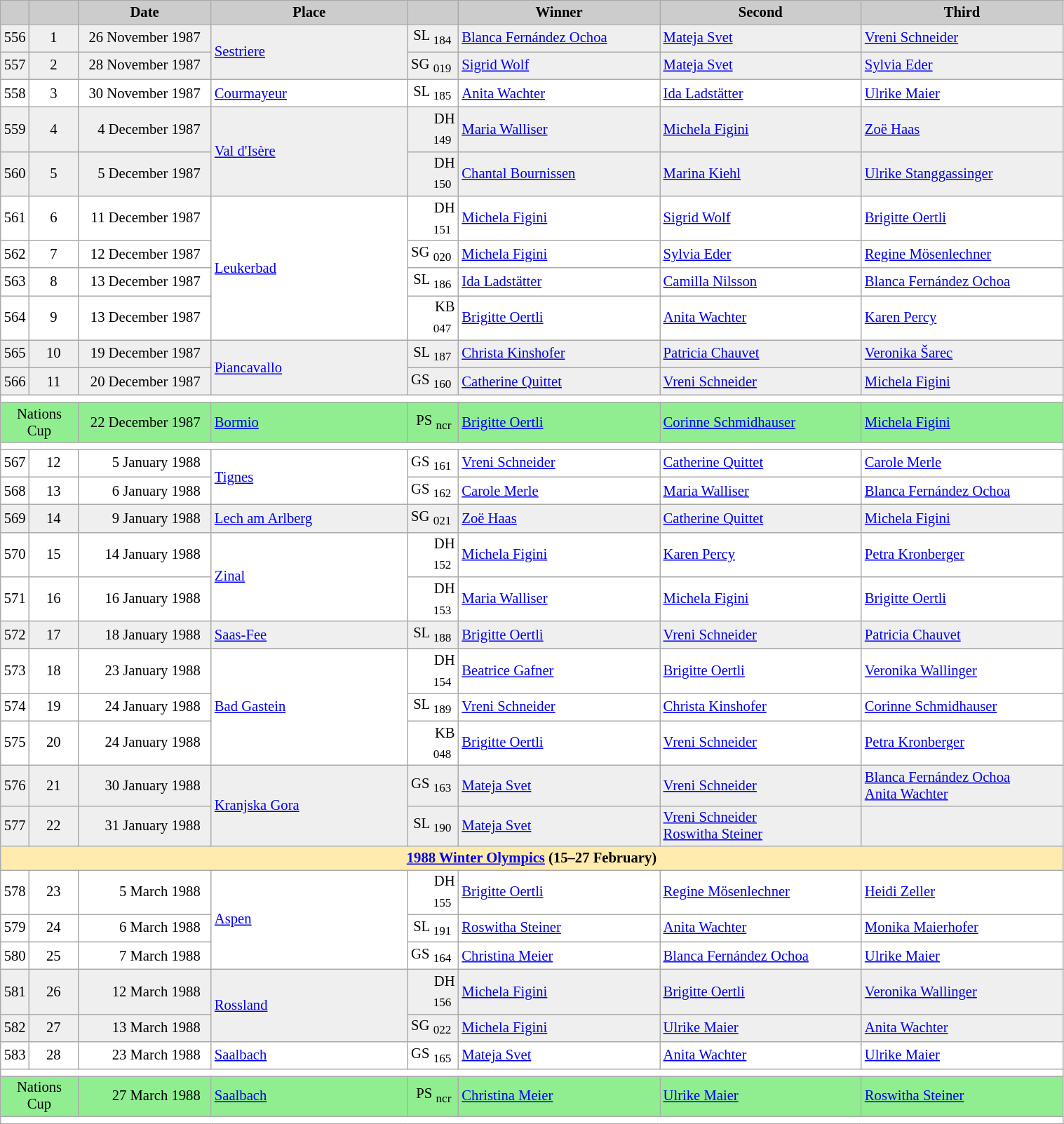<table class="wikitable plainrowheaders" style="background:#fff; font-size:86%; line-height:16px; border:grey solid 1px; border-collapse:collapse;">
<tr style="background:#ccc; text-align:center;">
<td align="center" width="13"></td>
<td align="center" width="40"></td>
<td align="center" width="120"><strong>Date</strong></td>
<td align="center" width="180"><strong>Place</strong></td>
<td align="center" width="42"></td>
<td align="center" width="185"><strong>Winner</strong></td>
<td align="center" width="185"><strong>Second</strong></td>
<td align="center" width="185"><strong>Third</strong></td>
</tr>
<tr bgcolor="#EFEFEF">
<td align=center>556</td>
<td align=center>1</td>
<td align=right>26 November 1987  </td>
<td rowspan=2> <a href='#'>Sestriere</a></td>
<td align=right>SL <sub>184</sub> </td>
<td> <a href='#'>Blanca Fernández Ochoa</a></td>
<td> <a href='#'>Mateja Svet</a></td>
<td> <a href='#'>Vreni Schneider</a></td>
</tr>
<tr bgcolor="#EFEFEF">
<td align=center>557</td>
<td align=center>2</td>
<td align=right>28 November 1987  </td>
<td align=right>SG <sub>019</sub> </td>
<td> <a href='#'>Sigrid Wolf</a></td>
<td> <a href='#'>Mateja Svet</a></td>
<td> <a href='#'>Sylvia Eder</a></td>
</tr>
<tr>
<td align=center>558</td>
<td align=center>3</td>
<td align=right>30 November 1987  </td>
<td> <a href='#'>Courmayeur</a></td>
<td align=right>SL <sub>185</sub> </td>
<td> <a href='#'>Anita Wachter</a></td>
<td> <a href='#'>Ida Ladstätter</a></td>
<td> <a href='#'>Ulrike Maier</a></td>
</tr>
<tr bgcolor="#EFEFEF">
<td align=center>559</td>
<td align=center>4</td>
<td align=right>4 December 1987  </td>
<td rowspan=2> <a href='#'>Val d'Isère</a></td>
<td align=right>DH <sub>149</sub> </td>
<td> <a href='#'>Maria Walliser</a></td>
<td> <a href='#'>Michela Figini</a></td>
<td> <a href='#'>Zoë Haas</a></td>
</tr>
<tr bgcolor="#EFEFEF">
<td align=center>560</td>
<td align=center>5</td>
<td align=right>5 December 1987  </td>
<td align=right>DH <sub>150</sub> </td>
<td> <a href='#'>Chantal Bournissen</a></td>
<td> <a href='#'>Marina Kiehl</a></td>
<td> <a href='#'>Ulrike Stanggassinger</a></td>
</tr>
<tr>
<td align=center>561</td>
<td align=center>6</td>
<td align=right>11 December 1987  </td>
<td rowspan=4> <a href='#'>Leukerbad</a></td>
<td align=right>DH <sub>151</sub> </td>
<td> <a href='#'>Michela Figini</a></td>
<td> <a href='#'>Sigrid Wolf</a></td>
<td> <a href='#'>Brigitte Oertli</a></td>
</tr>
<tr>
<td align=center>562</td>
<td align=center>7</td>
<td align=right>12 December 1987  </td>
<td align=right>SG <sub>020</sub> </td>
<td> <a href='#'>Michela Figini</a></td>
<td> <a href='#'>Sylvia Eder</a></td>
<td> <a href='#'>Regine Mösenlechner</a></td>
</tr>
<tr>
<td align=center>563</td>
<td align=center>8</td>
<td align=right>13 December 1987  </td>
<td align=right>SL <sub>186</sub> </td>
<td> <a href='#'>Ida Ladstätter</a></td>
<td> <a href='#'>Camilla Nilsson</a></td>
<td> <a href='#'>Blanca Fernández Ochoa</a></td>
</tr>
<tr>
<td align=center>564</td>
<td align=center>9</td>
<td align=right>13 December 1987  </td>
<td align=right>KB <sub>047</sub> </td>
<td> <a href='#'>Brigitte Oertli</a></td>
<td> <a href='#'>Anita Wachter</a></td>
<td> <a href='#'>Karen Percy</a></td>
</tr>
<tr bgcolor="#EFEFEF">
<td align=center>565</td>
<td align=center>10</td>
<td align=right>19 December 1987  </td>
<td rowspan=2> <a href='#'>Piancavallo</a></td>
<td align=right>SL <sub>187</sub> </td>
<td> <a href='#'>Christa Kinshofer</a></td>
<td> <a href='#'>Patricia Chauvet</a></td>
<td> <a href='#'>Veronika Šarec</a></td>
</tr>
<tr bgcolor="#EFEFEF">
<td align=center>566</td>
<td align=center>11</td>
<td align=right>20 December 1987  </td>
<td align=right>GS <sub>160</sub> </td>
<td> <a href='#'>Catherine Quittet</a></td>
<td> <a href='#'>Vreni Schneider</a></td>
<td> <a href='#'>Michela Figini</a></td>
</tr>
<tr>
<td colspan=8></td>
</tr>
<tr bgcolor=#90EE90>
<td colspan=2 align=center>Nations Cup</td>
<td align=right>22 December 1987  </td>
<td> <a href='#'>Bormio</a></td>
<td align=right>PS <sub>ncr</sub> </td>
<td> <a href='#'>Brigitte Oertli</a></td>
<td> <a href='#'>Corinne Schmidhauser</a></td>
<td> <a href='#'>Michela Figini</a></td>
</tr>
<tr>
<td colspan=8></td>
</tr>
<tr>
<td align=center>567</td>
<td align=center>12</td>
<td align=right>5 January 1988  </td>
<td rowspan=2> <a href='#'>Tignes</a></td>
<td align=right>GS <sub>161</sub> </td>
<td> <a href='#'>Vreni Schneider</a></td>
<td> <a href='#'>Catherine Quittet</a></td>
<td> <a href='#'>Carole Merle</a></td>
</tr>
<tr>
<td align=center>568</td>
<td align=center>13</td>
<td align=right>6 January 1988  </td>
<td align=right>GS <sub>162</sub> </td>
<td> <a href='#'>Carole Merle</a></td>
<td> <a href='#'>Maria Walliser</a></td>
<td> <a href='#'>Blanca Fernández Ochoa</a></td>
</tr>
<tr bgcolor="#EFEFEF">
<td align=center>569</td>
<td align=center>14</td>
<td align=right>9 January 1988  </td>
<td> <a href='#'>Lech am Arlberg</a></td>
<td align=right>SG <sub>021</sub> </td>
<td> <a href='#'>Zoë Haas</a></td>
<td> <a href='#'>Catherine Quittet</a></td>
<td> <a href='#'>Michela Figini</a></td>
</tr>
<tr>
<td align=center>570</td>
<td align=center>15</td>
<td align=right>14 January 1988  </td>
<td rowspan=2> <a href='#'>Zinal</a></td>
<td align=right>DH <sub>152</sub> </td>
<td> <a href='#'>Michela Figini</a></td>
<td> <a href='#'>Karen Percy</a></td>
<td> <a href='#'>Petra Kronberger</a></td>
</tr>
<tr>
<td align=center>571</td>
<td align=center>16</td>
<td align=right>16 January 1988  </td>
<td align=right>DH <sub>153</sub> </td>
<td> <a href='#'>Maria Walliser</a></td>
<td> <a href='#'>Michela Figini</a></td>
<td> <a href='#'>Brigitte Oertli</a></td>
</tr>
<tr bgcolor="#EFEFEF">
<td align=center>572</td>
<td align=center>17</td>
<td align=right>18 January 1988  </td>
<td> <a href='#'>Saas-Fee</a></td>
<td align=right>SL <sub>188</sub> </td>
<td> <a href='#'>Brigitte Oertli</a></td>
<td> <a href='#'>Vreni Schneider</a></td>
<td> <a href='#'>Patricia Chauvet</a></td>
</tr>
<tr>
<td align=center>573</td>
<td align=center>18</td>
<td align=right>23 January 1988  </td>
<td rowspan=3> <a href='#'>Bad Gastein</a></td>
<td align=right>DH <sub>154</sub> </td>
<td> <a href='#'>Beatrice Gafner</a></td>
<td> <a href='#'>Brigitte Oertli</a></td>
<td> <a href='#'>Veronika Wallinger</a></td>
</tr>
<tr>
<td align=center>574</td>
<td align=center>19</td>
<td align=right>24 January 1988  </td>
<td align=right>SL <sub>189</sub> </td>
<td> <a href='#'>Vreni Schneider</a></td>
<td> <a href='#'>Christa Kinshofer</a></td>
<td> <a href='#'>Corinne Schmidhauser</a></td>
</tr>
<tr>
<td align=center>575</td>
<td align=center>20</td>
<td align=right>24 January 1988  </td>
<td align=right>KB <sub>048</sub> </td>
<td> <a href='#'>Brigitte Oertli</a></td>
<td> <a href='#'>Vreni Schneider</a></td>
<td> <a href='#'>Petra Kronberger</a></td>
</tr>
<tr bgcolor="#EFEFEF">
<td align=center>576</td>
<td align=center>21</td>
<td align=right>30 January 1988  </td>
<td rowspan=2> <a href='#'>Kranjska Gora</a></td>
<td align=right>GS <sub>163</sub> </td>
<td> <a href='#'>Mateja Svet</a></td>
<td> <a href='#'>Vreni Schneider</a></td>
<td> <a href='#'>Blanca Fernández Ochoa</a><br> <a href='#'>Anita Wachter</a></td>
</tr>
<tr bgcolor="#EFEFEF">
<td align=center>577</td>
<td align=center>22</td>
<td align=right>31 January 1988  </td>
<td align=right>SL <sub>190</sub> </td>
<td> <a href='#'>Mateja Svet</a></td>
<td> <a href='#'>Vreni Schneider</a><br> <a href='#'>Roswitha Steiner</a></td>
<td></td>
</tr>
<tr style="background:#FFEBAD">
<td colspan="8" style="text-align:center;"><strong><a href='#'>1988 Winter Olympics</a> (15–27 February)</strong></td>
</tr>
<tr>
<td align=center>578</td>
<td align=center>23</td>
<td align=right>5 March 1988  </td>
<td rowspan=3> <a href='#'>Aspen</a></td>
<td align=right>DH <sub>155</sub> </td>
<td> <a href='#'>Brigitte Oertli</a></td>
<td> <a href='#'>Regine Mösenlechner</a></td>
<td> <a href='#'>Heidi Zeller</a></td>
</tr>
<tr>
<td align=center>579</td>
<td align=center>24</td>
<td align=right>6 March 1988  </td>
<td align=right>SL <sub>191</sub> </td>
<td> <a href='#'>Roswitha Steiner</a></td>
<td> <a href='#'>Anita Wachter</a></td>
<td> <a href='#'>Monika Maierhofer</a></td>
</tr>
<tr>
<td align=center>580</td>
<td align=center>25</td>
<td align=right>7 March 1988  </td>
<td align=right>GS <sub>164</sub> </td>
<td> <a href='#'>Christina Meier</a></td>
<td> <a href='#'>Blanca Fernández Ochoa</a></td>
<td> <a href='#'>Ulrike Maier</a></td>
</tr>
<tr bgcolor="#EFEFEF">
<td align=center>581</td>
<td align=center>26</td>
<td align=right>12 March 1988  </td>
<td rowspan=2> <a href='#'>Rossland</a></td>
<td align=right>DH <sub>156</sub> </td>
<td> <a href='#'>Michela Figini</a></td>
<td> <a href='#'>Brigitte Oertli</a></td>
<td> <a href='#'>Veronika Wallinger</a></td>
</tr>
<tr bgcolor="#EFEFEF">
<td align=center>582</td>
<td align=center>27</td>
<td align=right>13 March 1988  </td>
<td align=right>SG <sub>022</sub> </td>
<td> <a href='#'>Michela Figini</a></td>
<td> <a href='#'>Ulrike Maier</a></td>
<td> <a href='#'>Anita Wachter</a></td>
</tr>
<tr>
<td align=center>583</td>
<td align=center>28</td>
<td align=right>23 March 1988  </td>
<td> <a href='#'>Saalbach</a></td>
<td align=right>GS <sub>165</sub> </td>
<td> <a href='#'>Mateja Svet</a></td>
<td> <a href='#'>Anita Wachter</a></td>
<td> <a href='#'>Ulrike Maier</a></td>
</tr>
<tr>
<td colspan=8></td>
</tr>
<tr bgcolor=#90EE90>
<td colspan=2 align=center>Nations Cup</td>
<td align=right>27 March 1988  </td>
<td> <a href='#'>Saalbach</a></td>
<td align=right>PS <sub>ncr</sub> </td>
<td> <a href='#'>Christina Meier</a></td>
<td> <a href='#'>Ulrike Maier</a></td>
<td> <a href='#'>Roswitha Steiner</a></td>
</tr>
<tr>
<td colspan=8></td>
</tr>
</table>
